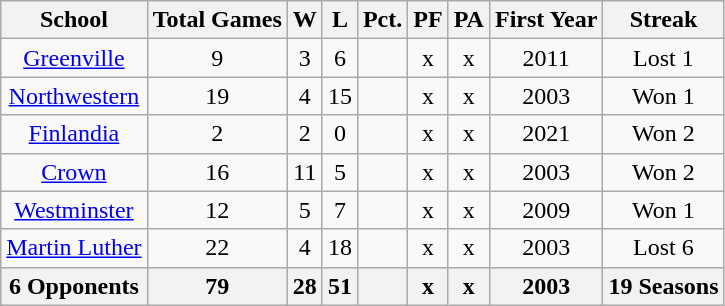<table class="wikitable" style="text-align:center;">
<tr>
<th>School</th>
<th>Total Games</th>
<th>W</th>
<th>L</th>
<th>Pct.</th>
<th>PF</th>
<th>PA</th>
<th>First Year</th>
<th>Streak</th>
</tr>
<tr>
<td><a href='#'>Greenville</a></td>
<td>9</td>
<td>3</td>
<td>6</td>
<td></td>
<td>x</td>
<td>x</td>
<td>2011</td>
<td>Lost 1</td>
</tr>
<tr>
<td><a href='#'>Northwestern</a></td>
<td>19</td>
<td>4</td>
<td>15</td>
<td></td>
<td>x</td>
<td>x</td>
<td>2003</td>
<td>Won 1</td>
</tr>
<tr>
<td><a href='#'>Finlandia</a></td>
<td>2</td>
<td>2</td>
<td>0</td>
<td></td>
<td>x</td>
<td>x</td>
<td>2021</td>
<td>Won 2</td>
</tr>
<tr>
<td><a href='#'>Crown</a></td>
<td>16</td>
<td>11</td>
<td>5</td>
<td></td>
<td>x</td>
<td>x</td>
<td>2003</td>
<td>Won 2</td>
</tr>
<tr>
<td><a href='#'>Westminster</a></td>
<td>12</td>
<td>5</td>
<td>7</td>
<td></td>
<td>x</td>
<td>x</td>
<td>2009</td>
<td>Won 1</td>
</tr>
<tr>
<td><a href='#'>Martin Luther</a></td>
<td>22</td>
<td>4</td>
<td>18</td>
<td></td>
<td>x</td>
<td>x</td>
<td>2003</td>
<td>Lost 6</td>
</tr>
<tr>
<th>6 Opponents</th>
<th>79</th>
<th>28</th>
<th>51</th>
<th></th>
<th>x</th>
<th>x</th>
<th>2003</th>
<th>19 Seasons</th>
</tr>
</table>
